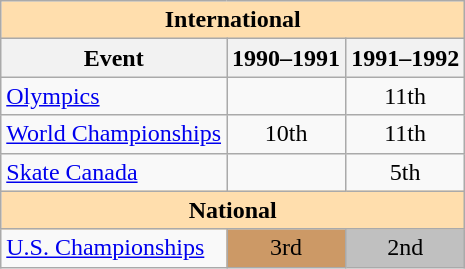<table class="wikitable" style="text-align:center">
<tr>
<th style="background-color: #ffdead; " colspan=3 align=center><strong>International</strong></th>
</tr>
<tr>
<th>Event</th>
<th>1990–1991</th>
<th>1991–1992</th>
</tr>
<tr>
<td align=left><a href='#'>Olympics</a></td>
<td></td>
<td>11th</td>
</tr>
<tr>
<td align=left><a href='#'>World Championships</a></td>
<td>10th</td>
<td>11th</td>
</tr>
<tr>
<td align=left><a href='#'>Skate Canada</a></td>
<td></td>
<td>5th</td>
</tr>
<tr>
<th style="background-color: #ffdead; " colspan=3 align=center><strong>National</strong></th>
</tr>
<tr>
<td align=left><a href='#'>U.S. Championships</a></td>
<td bgcolor=cc9966>3rd</td>
<td bgcolor=silver>2nd</td>
</tr>
</table>
